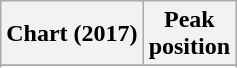<table class="wikitable sortable plainrowheaders" style="text-align:center">
<tr>
<th scope="col">Chart (2017)</th>
<th scope="col">Peak<br> position</th>
</tr>
<tr>
</tr>
<tr>
</tr>
<tr>
</tr>
</table>
